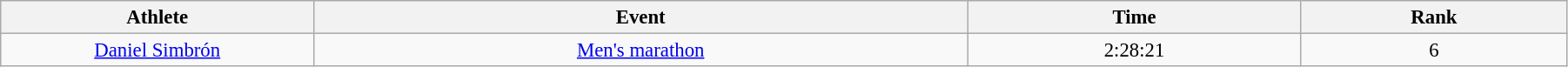<table class="wikitable" style="font-size:95%; text-align:center;" width="95%">
<tr>
<th>Athlete</th>
<th>Event</th>
<th>Time</th>
<th>Rank</th>
</tr>
<tr>
<td width=20%><a href='#'>Daniel Simbrón</a></td>
<td><a href='#'>Men's marathon</a></td>
<td>2:28:21</td>
<td>6</td>
</tr>
</table>
